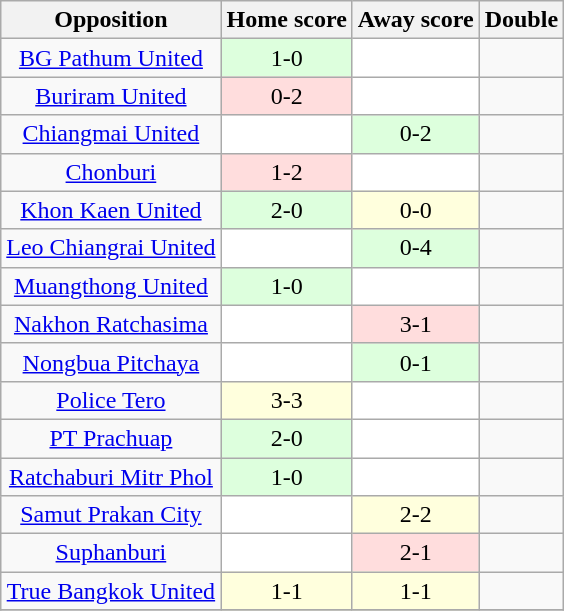<table class="wikitable" style="text-align: center;">
<tr>
<th>Opposition</th>
<th>Home score</th>
<th>Away score</th>
<th>Double</th>
</tr>
<tr>
<td><a href='#'>BG Pathum United</a></td>
<td style="background:#dfd;">1-0</td>
<td style="background:#fff;"></td>
<td></td>
</tr>
<tr>
<td><a href='#'>Buriram United</a></td>
<td style="background:#fdd;">0-2</td>
<td style="background:#fff;"></td>
<td></td>
</tr>
<tr>
<td><a href='#'>Chiangmai United</a></td>
<td style="background:#fff;"></td>
<td style="background:#dfd;">0-2</td>
<td></td>
</tr>
<tr>
<td><a href='#'>Chonburi</a></td>
<td style="background:#fdd;">1-2</td>
<td style="background:#fff;"></td>
<td></td>
</tr>
<tr>
<td><a href='#'>Khon Kaen United</a></td>
<td style="background:#dfd;">2-0</td>
<td style="background:#ffd;">0-0</td>
<td></td>
</tr>
<tr>
<td><a href='#'>Leo Chiangrai United</a></td>
<td style="background:#fff;"></td>
<td style="background:#dfd;">0-4</td>
<td></td>
</tr>
<tr>
<td><a href='#'>Muangthong United</a></td>
<td style="background:#dfd;">1-0</td>
<td style="background:#fff;"></td>
<td></td>
</tr>
<tr>
<td><a href='#'>Nakhon Ratchasima</a></td>
<td style="background:#fff;"></td>
<td style="background:#fdd;">3-1</td>
<td></td>
</tr>
<tr>
<td><a href='#'>Nongbua Pitchaya</a></td>
<td style="background:#fff;"></td>
<td style="background:#dfd;">0-1</td>
<td></td>
</tr>
<tr>
<td><a href='#'>Police Tero</a></td>
<td style="background:#ffd;">3-3</td>
<td style="background:#fff;"></td>
<td></td>
</tr>
<tr>
<td><a href='#'>PT Prachuap</a></td>
<td style="background:#dfd;">2-0</td>
<td style="background:#fff;"></td>
<td></td>
</tr>
<tr>
<td><a href='#'>Ratchaburi Mitr Phol</a></td>
<td style="background:#dfd;">1-0</td>
<td style="background:#fff;"></td>
<td></td>
</tr>
<tr>
<td><a href='#'>Samut Prakan City</a></td>
<td style="background:#fff;"></td>
<td style="background:#ffd;">2-2</td>
<td></td>
</tr>
<tr>
<td><a href='#'>Suphanburi</a></td>
<td style="background:#fff;"></td>
<td style="background:#fdd;">2-1</td>
<td></td>
</tr>
<tr>
<td><a href='#'>True Bangkok United</a></td>
<td style="background:#ffd;">1-1</td>
<td style="background:#ffd;">1-1</td>
<td></td>
</tr>
<tr>
</tr>
</table>
